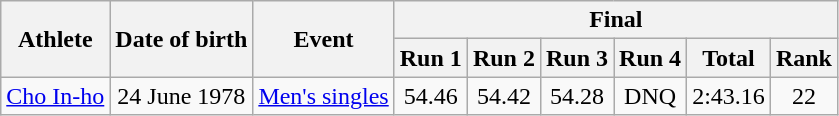<table class="wikitable" style="text-align:center">
<tr>
<th rowspan="2">Athlete</th>
<th rowspan="2">Date of birth</th>
<th rowspan="2">Event</th>
<th colspan="6">Final</th>
</tr>
<tr>
<th>Run 1</th>
<th>Run 2</th>
<th>Run 3</th>
<th>Run 4</th>
<th>Total</th>
<th>Rank</th>
</tr>
<tr>
<td><a href='#'>Cho In-ho</a></td>
<td>24 June 1978</td>
<td><a href='#'>Men's singles</a></td>
<td>54.46</td>
<td>54.42</td>
<td>54.28</td>
<td>DNQ</td>
<td>2:43.16</td>
<td>22</td>
</tr>
</table>
